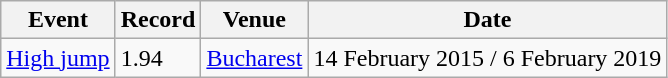<table class="wikitable">
<tr>
<th>Event</th>
<th>Record</th>
<th>Venue</th>
<th>Date</th>
</tr>
<tr>
<td><a href='#'>High jump</a></td>
<td>1.94</td>
<td><a href='#'>Bucharest</a></td>
<td>14 February 2015 / 6 February 2019</td>
</tr>
</table>
